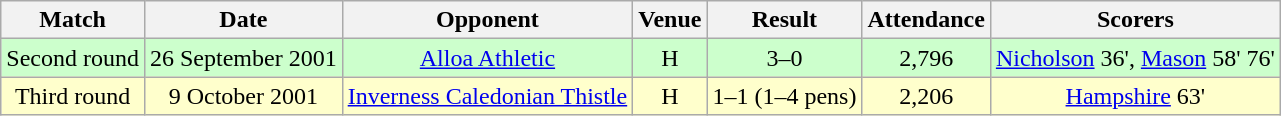<table class="wikitable" style="font-size:100%; text-align:center">
<tr>
<th>Match</th>
<th>Date</th>
<th>Opponent</th>
<th>Venue</th>
<th>Result</th>
<th>Attendance</th>
<th>Scorers</th>
</tr>
<tr style="background: #CCFFCC;">
<td>Second round</td>
<td>26 September 2001</td>
<td><a href='#'>Alloa Athletic</a></td>
<td>H</td>
<td>3–0</td>
<td>2,796</td>
<td><a href='#'>Nicholson</a> 36', <a href='#'>Mason</a> 58' 76'</td>
</tr>
<tr style="background: #FFFFCC;">
<td>Third round</td>
<td>9 October 2001</td>
<td><a href='#'>Inverness Caledonian Thistle</a></td>
<td>H</td>
<td>1–1 (1–4 pens)</td>
<td>2,206</td>
<td><a href='#'>Hampshire</a> 63'</td>
</tr>
</table>
